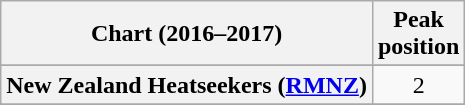<table class="wikitable sortable plainrowheaders" style="text-align:center">
<tr>
<th scope="col">Chart (2016–2017)</th>
<th scope="col">Peak<br> position</th>
</tr>
<tr>
</tr>
<tr>
</tr>
<tr>
</tr>
<tr>
</tr>
<tr>
<th scope="row">New Zealand Heatseekers (<a href='#'>RMNZ</a>)</th>
<td>2</td>
</tr>
<tr>
</tr>
<tr>
</tr>
<tr>
</tr>
<tr>
</tr>
<tr>
</tr>
<tr>
</tr>
<tr>
</tr>
</table>
